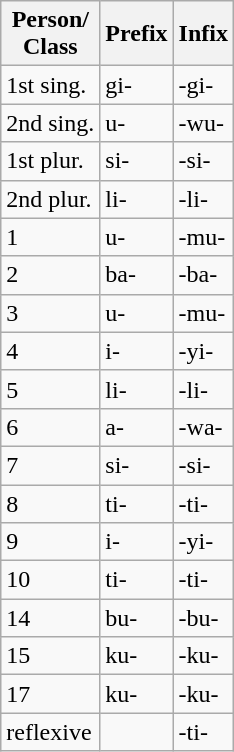<table class="wikitable">
<tr>
<th>Person/<br>Class</th>
<th>Prefix</th>
<th>Infix</th>
</tr>
<tr>
<td>1st sing.</td>
<td>gi-</td>
<td>-gi-</td>
</tr>
<tr>
<td>2nd sing.</td>
<td>u-</td>
<td>-wu-</td>
</tr>
<tr>
<td>1st plur.</td>
<td>si-</td>
<td>-si-</td>
</tr>
<tr>
<td>2nd plur.</td>
<td>li-</td>
<td>-li-</td>
</tr>
<tr>
<td>1</td>
<td>u-</td>
<td>-mu-</td>
</tr>
<tr>
<td>2</td>
<td>ba-</td>
<td>-ba-</td>
</tr>
<tr>
<td>3</td>
<td>u-</td>
<td>-mu-</td>
</tr>
<tr>
<td>4</td>
<td>i-</td>
<td>-yi-</td>
</tr>
<tr>
<td>5</td>
<td>li-</td>
<td>-li-</td>
</tr>
<tr>
<td>6</td>
<td>a-</td>
<td>-wa-</td>
</tr>
<tr>
<td>7</td>
<td>si-</td>
<td>-si-</td>
</tr>
<tr>
<td>8</td>
<td>ti-</td>
<td>-ti-</td>
</tr>
<tr>
<td>9</td>
<td>i-</td>
<td>-yi-</td>
</tr>
<tr>
<td>10</td>
<td>ti-</td>
<td>-ti-</td>
</tr>
<tr>
<td>14</td>
<td>bu-</td>
<td>-bu-</td>
</tr>
<tr>
<td>15</td>
<td>ku-</td>
<td>-ku-</td>
</tr>
<tr>
<td>17</td>
<td>ku-</td>
<td>-ku-</td>
</tr>
<tr>
<td>reflexive</td>
<td></td>
<td>-ti-</td>
</tr>
</table>
